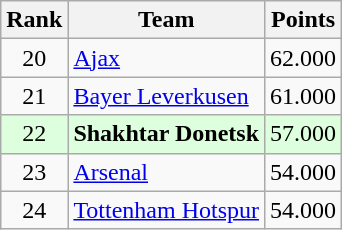<table class="wikitable" style="text-align: center;">
<tr>
<th>Rank</th>
<th>Team</th>
<th>Points</th>
</tr>
<tr>
<td>20</td>
<td align=left> <a href='#'>Ajax</a></td>
<td>62.000</td>
</tr>
<tr>
<td>21</td>
<td align=left> <a href='#'>Bayer Leverkusen</a></td>
<td>61.000</td>
</tr>
<tr bgcolor="#ddffdd">
<td>22</td>
<td align=left> <strong>Shakhtar Donetsk</strong></td>
<td>57.000</td>
</tr>
<tr>
<td>23</td>
<td align=left> <a href='#'>Arsenal</a></td>
<td>54.000</td>
</tr>
<tr>
<td>24</td>
<td align=left> <a href='#'>Tottenham Hotspur</a></td>
<td>54.000</td>
</tr>
</table>
